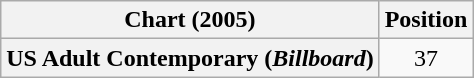<table class="wikitable plainrowheaders" style="text-align:center">
<tr>
<th scope="col">Chart (2005)</th>
<th scope="col">Position</th>
</tr>
<tr>
<th scope="row">US Adult Contemporary (<em>Billboard</em>)</th>
<td>37</td>
</tr>
</table>
